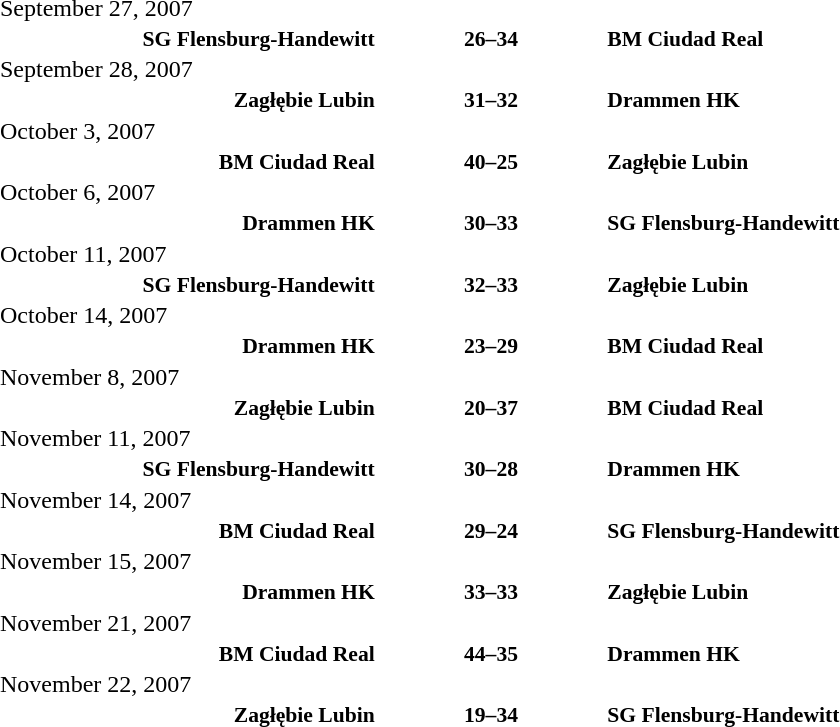<table width=100% cellspacing=1>
<tr>
<th width=20%></th>
<th width=12%></th>
<th width=20%></th>
<th></th>
</tr>
<tr>
<td>September 27, 2007</td>
</tr>
<tr style=font-size:90%>
<td align=right><strong>SG Flensburg-Handewitt</strong></td>
<td align=center><strong>26–34</strong></td>
<td><strong>BM Ciudad Real</strong></td>
</tr>
<tr>
<td>September 28, 2007</td>
</tr>
<tr style=font-size:90%>
<td align=right><strong>Zagłębie Lubin</strong></td>
<td align=center><strong>31–32</strong></td>
<td><strong>Drammen HK</strong></td>
</tr>
<tr>
<td>October 3, 2007</td>
</tr>
<tr style=font-size:90%>
<td align=right><strong>BM Ciudad Real</strong></td>
<td align=center><strong>40–25</strong></td>
<td><strong>Zagłębie Lubin</strong></td>
</tr>
<tr>
<td>October 6, 2007</td>
</tr>
<tr style=font-size:90%>
<td align=right><strong>Drammen HK</strong></td>
<td align=center><strong>30–33</strong></td>
<td><strong>SG Flensburg-Handewitt</strong></td>
</tr>
<tr>
<td>October 11, 2007</td>
</tr>
<tr style=font-size:90%>
<td align=right><strong>SG Flensburg-Handewitt</strong></td>
<td align=center><strong>32–33</strong></td>
<td><strong>Zagłębie Lubin</strong></td>
</tr>
<tr>
<td>October 14, 2007</td>
</tr>
<tr style=font-size:90%>
<td align=right><strong>Drammen HK</strong></td>
<td align=center><strong>23–29</strong></td>
<td><strong>BM Ciudad Real</strong></td>
</tr>
<tr>
<td>November 8, 2007</td>
</tr>
<tr style=font-size:90%>
<td align=right><strong>Zagłębie Lubin</strong></td>
<td align=center><strong>20–37</strong></td>
<td><strong>BM Ciudad Real</strong></td>
</tr>
<tr>
<td>November 11, 2007</td>
</tr>
<tr style=font-size:90%>
<td align=right><strong>SG Flensburg-Handewitt</strong></td>
<td align=center><strong>30–28</strong></td>
<td><strong>Drammen HK</strong></td>
</tr>
<tr>
<td>November 14, 2007</td>
</tr>
<tr style=font-size:90%>
<td align=right><strong>BM Ciudad Real</strong></td>
<td align=center><strong>29–24</strong></td>
<td><strong>SG Flensburg-Handewitt</strong></td>
</tr>
<tr>
<td>November 15, 2007</td>
</tr>
<tr style=font-size:90%>
<td align=right><strong>Drammen HK</strong></td>
<td align=center><strong>33–33</strong></td>
<td><strong>Zagłębie Lubin</strong></td>
</tr>
<tr>
<td>November 21, 2007</td>
</tr>
<tr style=font-size:90%>
<td align=right><strong>BM Ciudad Real</strong></td>
<td align=center><strong>44–35</strong></td>
<td><strong>Drammen HK</strong></td>
</tr>
<tr>
<td>November 22, 2007</td>
</tr>
<tr style=font-size:90%>
<td align=right><strong>Zagłębie Lubin</strong></td>
<td align=center><strong>19–34</strong></td>
<td><strong>SG Flensburg-Handewitt</strong></td>
</tr>
</table>
